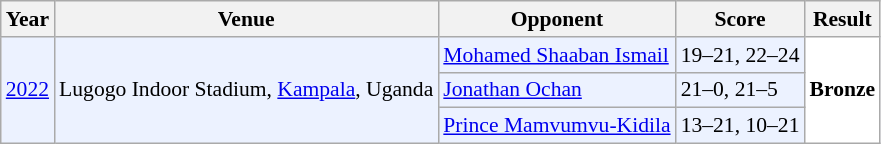<table class="sortable wikitable" style="font-size: 90%;">
<tr>
<th>Year</th>
<th>Venue</th>
<th>Opponent</th>
<th>Score</th>
<th>Result</th>
</tr>
<tr style="background:#ECF2FF">
<td rowspan="3" align="center"><a href='#'>2022</a></td>
<td rowspan="3" align="left">Lugogo Indoor Stadium, <a href='#'>Kampala</a>, Uganda</td>
<td> <a href='#'>Mohamed Shaaban Ismail</a></td>
<td>19–21, 22–24</td>
<td rowspan="3" style="text-align:left; background:white"> <strong>Bronze</strong></td>
</tr>
<tr style="background:#ECF2FF">
<td> <a href='#'>Jonathan Ochan</a></td>
<td>21–0, 21–5</td>
</tr>
<tr style="background:#ECF2FF">
<td> <a href='#'>Prince Mamvumvu-Kidila</a></td>
<td>13–21, 10–21</td>
</tr>
</table>
